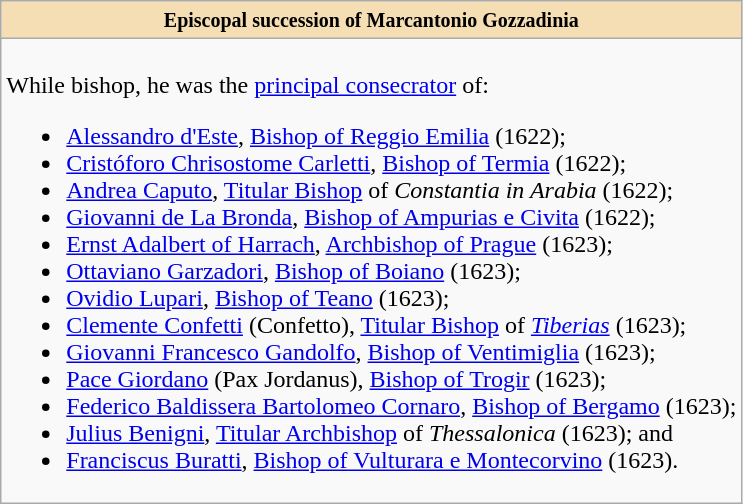<table role="presentation" class="wikitable mw-collapsible mw-collapsed"|>
<tr>
<th style="background:#F5DEB3"><small>Episcopal succession of Marcantonio Gozzadinia</small></th>
</tr>
<tr>
<td><br>While bishop, he was the <a href='#'>principal consecrator</a> of:<ul><li><a href='#'>Alessandro d'Este</a>, <a href='#'>Bishop of Reggio Emilia</a> (1622);</li><li><a href='#'>Cristóforo Chrisostome Carletti</a>, <a href='#'>Bishop of Termia</a> (1622);</li><li><a href='#'>Andrea Caputo</a>, <a href='#'>Titular Bishop</a> of <em>Constantia in Arabia</em> (1622);</li><li><a href='#'>Giovanni de La Bronda</a>, <a href='#'>Bishop of Ampurias e Civita</a> (1622);</li><li><a href='#'>Ernst Adalbert of Harrach</a>, <a href='#'>Archbishop of Prague</a> (1623);</li><li><a href='#'>Ottaviano Garzadori</a>, <a href='#'>Bishop of Boiano</a> (1623);</li><li><a href='#'>Ovidio Lupari</a>, <a href='#'>Bishop of Teano</a> (1623);</li><li><a href='#'>Clemente Confetti</a> (Confetto), <a href='#'>Titular Bishop</a> of <em><a href='#'>Tiberias</a></em> (1623);</li><li><a href='#'>Giovanni Francesco Gandolfo</a>, <a href='#'>Bishop of Ventimiglia</a> (1623);</li><li><a href='#'>Pace Giordano</a> (Pax Jordanus), <a href='#'>Bishop of Trogir</a> (1623);</li><li><a href='#'>Federico Baldissera Bartolomeo Cornaro</a>, <a href='#'>Bishop of Bergamo</a> (1623);</li><li><a href='#'>Julius Benigni</a>, <a href='#'>Titular Archbishop</a> of <em>Thessalonica</em> (1623); and</li><li><a href='#'>Franciscus Buratti</a>, <a href='#'>Bishop of Vulturara e Montecorvino</a> (1623).</li></ul></td>
</tr>
</table>
